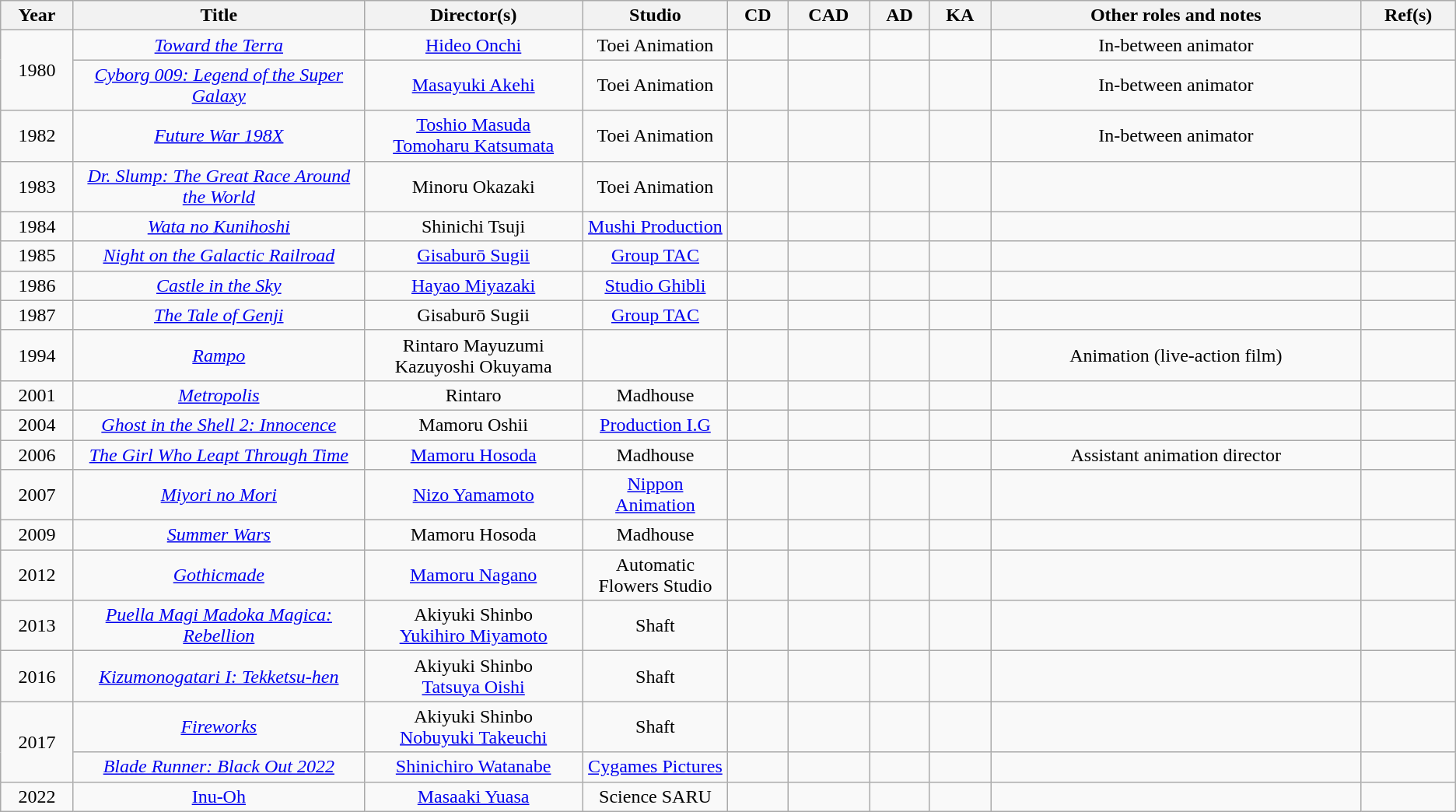<table class="wikitable sortable" style="text-align:center; margin=auto; ">
<tr>
<th scope="col" width=5%>Year</th>
<th scope="col" width=20%>Title</th>
<th scope="col" width=15%>Director(s)</th>
<th scope="col" width=10%>Studio</th>
<th scope="col" class="unsortable">CD</th>
<th scope="col" class="unsortable">CAD</th>
<th scope="col" class="unsortable">AD</th>
<th scope="col" class="unsortable">KA</th>
<th scope="col" class="unsortable">Other roles and notes</th>
<th scope="col" class="unsortable">Ref(s)</th>
</tr>
<tr>
<td rowspan="2">1980</td>
<td><em><a href='#'>Toward the Terra</a></em></td>
<td><a href='#'>Hideo Onchi</a></td>
<td>Toei Animation</td>
<td></td>
<td></td>
<td></td>
<td></td>
<td>In-between animator</td>
<td></td>
</tr>
<tr>
<td><em><a href='#'>Cyborg 009: Legend of the Super Galaxy</a></em></td>
<td><a href='#'>Masayuki Akehi</a></td>
<td>Toei Animation</td>
<td></td>
<td></td>
<td></td>
<td></td>
<td>In-between animator</td>
<td></td>
</tr>
<tr>
<td>1982</td>
<td><em><a href='#'>Future War 198X</a></em></td>
<td><a href='#'>Toshio Masuda</a><br><a href='#'>Tomoharu Katsumata</a></td>
<td>Toei Animation</td>
<td></td>
<td></td>
<td></td>
<td></td>
<td>In-between animator</td>
<td></td>
</tr>
<tr>
<td>1983</td>
<td><em><a href='#'>Dr. Slump: The Great Race Around the World</a></em></td>
<td>Minoru Okazaki</td>
<td>Toei Animation</td>
<td></td>
<td></td>
<td></td>
<td></td>
<td></td>
<td></td>
</tr>
<tr>
<td>1984</td>
<td><em><a href='#'>Wata no Kunihoshi</a></em></td>
<td>Shinichi Tsuji</td>
<td><a href='#'>Mushi Production</a></td>
<td></td>
<td></td>
<td></td>
<td></td>
<td></td>
<td></td>
</tr>
<tr>
<td>1985</td>
<td><em><a href='#'>Night on the Galactic Railroad</a></em></td>
<td><a href='#'>Gisaburō Sugii</a></td>
<td><a href='#'>Group TAC</a></td>
<td></td>
<td></td>
<td></td>
<td></td>
<td></td>
<td></td>
</tr>
<tr>
<td>1986</td>
<td><em><a href='#'>Castle in the Sky</a></em></td>
<td><a href='#'>Hayao Miyazaki</a></td>
<td><a href='#'>Studio Ghibli</a></td>
<td></td>
<td></td>
<td></td>
<td></td>
<td></td>
<td></td>
</tr>
<tr>
<td>1987</td>
<td><em><a href='#'>The Tale of Genji</a></em></td>
<td>Gisaburō Sugii</td>
<td><a href='#'>Group TAC</a></td>
<td></td>
<td></td>
<td></td>
<td></td>
<td></td>
<td></td>
</tr>
<tr>
<td>1994</td>
<td><em><a href='#'>Rampo</a></em></td>
<td>Rintaro Mayuzumi<br>Kazuyoshi Okuyama</td>
<td></td>
<td></td>
<td></td>
<td></td>
<td></td>
<td>Animation (live-action film)</td>
<td></td>
</tr>
<tr>
<td>2001</td>
<td><em><a href='#'>Metropolis</a></em></td>
<td>Rintaro</td>
<td>Madhouse</td>
<td></td>
<td></td>
<td></td>
<td></td>
<td></td>
<td></td>
</tr>
<tr>
<td>2004</td>
<td><em><a href='#'>Ghost in the Shell 2: Innocence</a></em></td>
<td>Mamoru Oshii</td>
<td><a href='#'>Production I.G</a></td>
<td></td>
<td></td>
<td></td>
<td></td>
<td></td>
<td></td>
</tr>
<tr>
<td>2006</td>
<td><em><a href='#'>The Girl Who Leapt Through Time</a></em></td>
<td><a href='#'>Mamoru Hosoda</a></td>
<td>Madhouse</td>
<td></td>
<td></td>
<td></td>
<td></td>
<td>Assistant animation director</td>
<td></td>
</tr>
<tr>
<td>2007</td>
<td><em><a href='#'>Miyori no Mori</a></em></td>
<td><a href='#'>Nizo Yamamoto</a></td>
<td><a href='#'>Nippon Animation</a></td>
<td></td>
<td></td>
<td></td>
<td></td>
<td></td>
<td></td>
</tr>
<tr>
<td>2009</td>
<td><em><a href='#'>Summer Wars</a></em></td>
<td>Mamoru Hosoda</td>
<td>Madhouse</td>
<td></td>
<td></td>
<td></td>
<td></td>
<td></td>
<td></td>
</tr>
<tr>
<td>2012</td>
<td><em><a href='#'>Gothicmade</a></em></td>
<td><a href='#'>Mamoru Nagano</a></td>
<td>Automatic Flowers Studio</td>
<td></td>
<td></td>
<td></td>
<td></td>
<td></td>
<td></td>
</tr>
<tr>
<td>2013</td>
<td><em><a href='#'>Puella Magi Madoka Magica: Rebellion</a></em></td>
<td>Akiyuki Shinbo<br><a href='#'>Yukihiro Miyamoto</a></td>
<td>Shaft</td>
<td></td>
<td></td>
<td></td>
<td></td>
<td></td>
<td></td>
</tr>
<tr>
<td>2016</td>
<td><em><a href='#'>Kizumonogatari I: Tekketsu-hen</a></em></td>
<td>Akiyuki Shinbo<br><a href='#'>Tatsuya Oishi</a></td>
<td>Shaft</td>
<td></td>
<td></td>
<td></td>
<td></td>
<td></td>
<td></td>
</tr>
<tr>
<td rowspan="2">2017</td>
<td><em><a href='#'>Fireworks</a></em></td>
<td>Akiyuki Shinbo<br><a href='#'>Nobuyuki Takeuchi</a></td>
<td>Shaft</td>
<td></td>
<td></td>
<td></td>
<td></td>
<td></td>
<td></td>
</tr>
<tr>
<td><em><a href='#'>Blade Runner: Black Out 2022</a></em></td>
<td><a href='#'>Shinichiro Watanabe</a></td>
<td><a href='#'>Cygames Pictures</a></td>
<td></td>
<td></td>
<td></td>
<td></td>
<td></td>
<td></td>
</tr>
<tr>
<td>2022</td>
<td><a href='#'>Inu-Oh</a></td>
<td><a href='#'>Masaaki Yuasa</a></td>
<td>Science SARU</td>
<td></td>
<td></td>
<td></td>
<td></td>
<td></td>
<td></td>
</tr>
</table>
